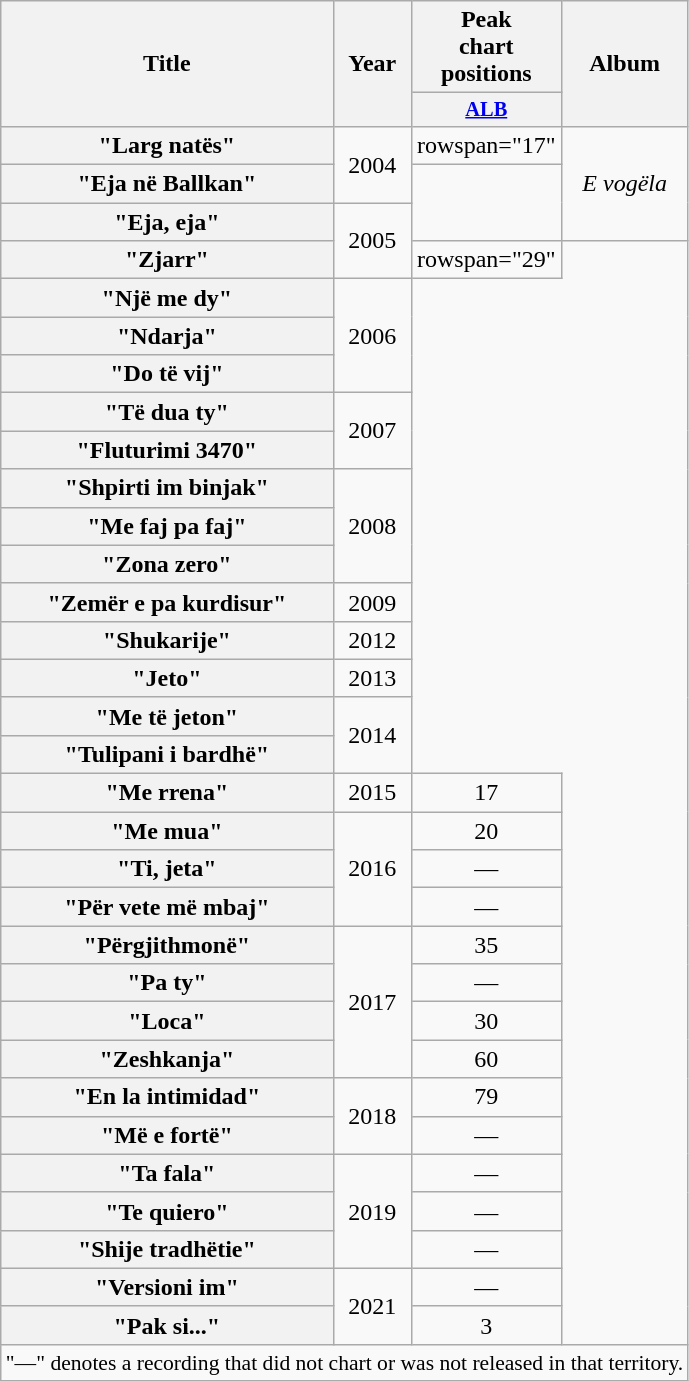<table class="wikitable plainrowheaders" style="text-align:center;">
<tr>
<th scope="col" rowspan="2">Title</th>
<th scope="col" rowspan="2">Year</th>
<th scope="col" colspan="1">Peak<br>chart<br>positions</th>
<th scope="col" rowspan="2">Album</th>
</tr>
<tr>
<th scope="col" style="width:3em;font-size:85%;"><a href='#'>ALB</a><br></th>
</tr>
<tr>
<th scope="row">"Larg natës"</th>
<td rowspan="2">2004</td>
<td>rowspan="17" </td>
<td rowspan="3"><em>E vogëla</em></td>
</tr>
<tr>
<th scope="row">"Eja në Ballkan"</th>
</tr>
<tr>
<th scope="row">"Eja, eja"</th>
<td rowspan="2">2005</td>
</tr>
<tr>
<th scope="row">"Zjarr"</th>
<td>rowspan="29" </td>
</tr>
<tr>
<th scope="row">"Një me dy"</th>
<td rowspan="3">2006</td>
</tr>
<tr>
<th scope="row">"Ndarja"</th>
</tr>
<tr>
<th scope="row">"Do të vij"</th>
</tr>
<tr>
<th scope="row">"Të dua ty"</th>
<td rowspan="2">2007</td>
</tr>
<tr>
<th scope="row">"Fluturimi 3470"<br></th>
</tr>
<tr>
<th scope="row">"Shpirti im binjak"</th>
<td rowspan="3">2008</td>
</tr>
<tr>
<th scope="row">"Me faj pa faj"</th>
</tr>
<tr>
<th scope="row">"Zona zero"</th>
</tr>
<tr>
<th scope="row">"Zemër e pa kurdisur"</th>
<td>2009</td>
</tr>
<tr>
<th scope="row">"Shukarije"<br></th>
<td>2012</td>
</tr>
<tr>
<th scope="row">"Jeto"<br></th>
<td>2013</td>
</tr>
<tr>
<th scope="row">"Me të jeton"</th>
<td rowspan="2">2014</td>
</tr>
<tr>
<th scope="row">"Tulipani i bardhë"<br></th>
</tr>
<tr>
<th scope="row">"Me rrena"</th>
<td>2015</td>
<td>17</td>
</tr>
<tr>
<th scope="row">"Me mua"<br></th>
<td rowspan="3">2016</td>
<td>20</td>
</tr>
<tr>
<th scope="row">"Ti, jeta"<br></th>
<td>—</td>
</tr>
<tr>
<th scope="row">"Për vete më mbaj"</th>
<td>—</td>
</tr>
<tr>
<th scope="row">"Përgjithmonë"</th>
<td rowspan="4">2017</td>
<td>35</td>
</tr>
<tr>
<th scope="row">"Pa ty"<br></th>
<td>—</td>
</tr>
<tr>
<th scope="row">"Loca"</th>
<td>30</td>
</tr>
<tr>
<th scope="row">"Zeshkanja"</th>
<td>60</td>
</tr>
<tr>
<th scope="row">"En la intimidad"<br></th>
<td rowspan="2">2018</td>
<td>79</td>
</tr>
<tr>
<th scope="row">"Më e fortë"</th>
<td>—</td>
</tr>
<tr>
<th scope="row">"Ta fala"<br></th>
<td rowspan="3">2019</td>
<td>—</td>
</tr>
<tr>
<th scope="row">"Te quiero"</th>
<td>—</td>
</tr>
<tr>
<th scope="row">"Shije tradhëtie"</th>
<td>—</td>
</tr>
<tr>
<th scope="row">"Versioni im"</th>
<td rowspan="2">2021</td>
<td>—</td>
</tr>
<tr>
<th scope="row">"Pak si..."</th>
<td>3</td>
</tr>
<tr>
<td colspan="11" style="font-size:90%">"—" denotes a recording that did not chart or was not released in that territory.</td>
</tr>
</table>
